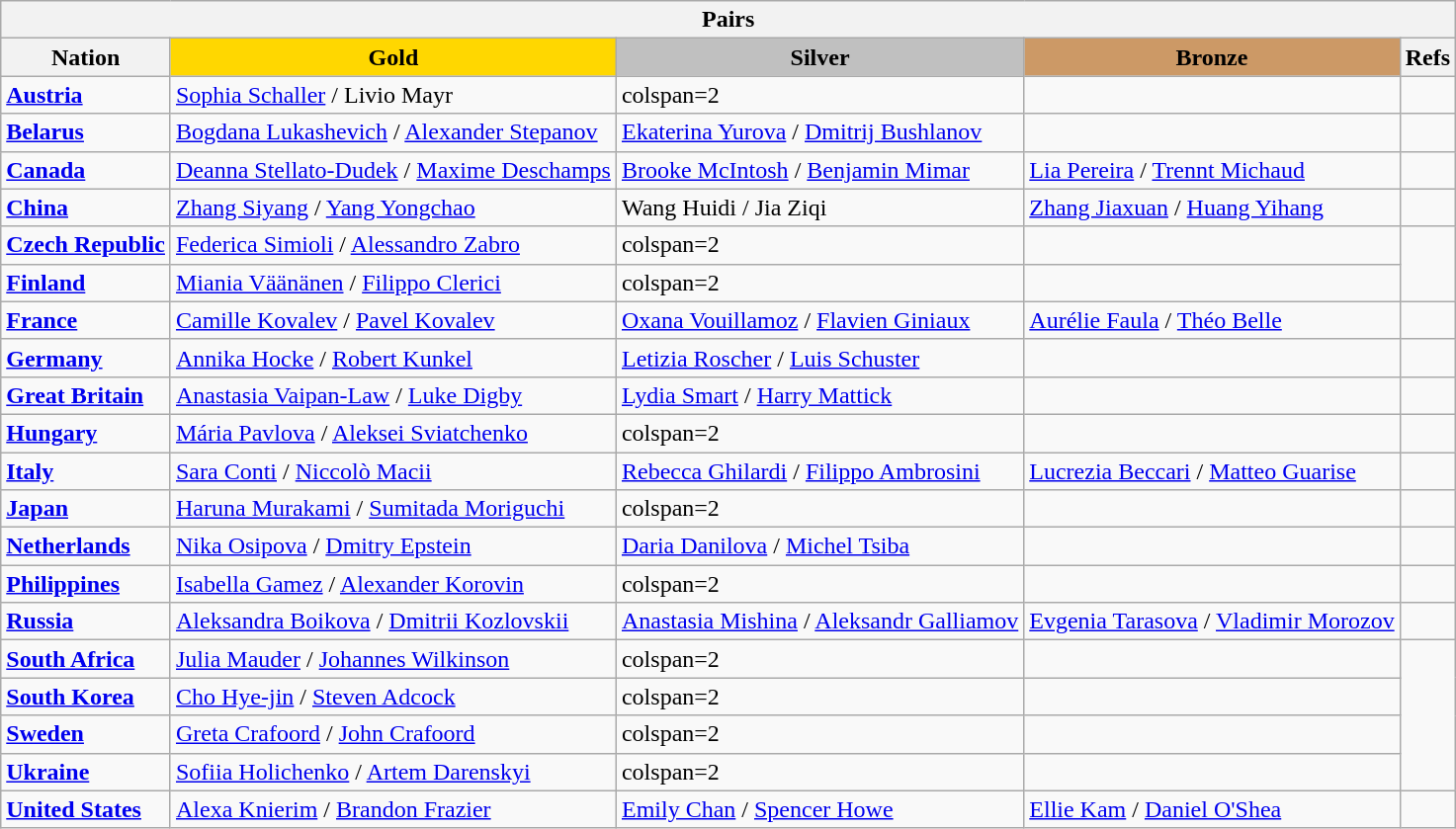<table class="wikitable">
<tr>
<th colspan=5>Pairs</th>
</tr>
<tr>
<th>Nation</th>
<td style="text-align:center; background:gold;"><strong>Gold</strong></td>
<td style="text-align:center; background:silver;"><strong>Silver</strong></td>
<td style="text-align:center; background:#c96;"><strong>Bronze</strong></td>
<th>Refs</th>
</tr>
<tr>
<td><strong> <a href='#'>Austria</a></strong></td>
<td><a href='#'>Sophia Schaller</a> / Livio Mayr</td>
<td>colspan=2 </td>
<td></td>
</tr>
<tr>
<td><strong> <a href='#'>Belarus</a></strong></td>
<td><a href='#'>Bogdana Lukashevich</a> / <a href='#'>Alexander Stepanov</a></td>
<td><a href='#'>Ekaterina Yurova</a> / <a href='#'>Dmitrij Bushlanov</a></td>
<td></td>
<td></td>
</tr>
<tr>
<td><strong> <a href='#'>Canada</a></strong></td>
<td><a href='#'>Deanna Stellato-Dudek</a> / <a href='#'>Maxime Deschamps</a></td>
<td><a href='#'>Brooke McIntosh</a> / <a href='#'>Benjamin Mimar</a></td>
<td><a href='#'>Lia Pereira</a> / <a href='#'>Trennt Michaud</a></td>
<td></td>
</tr>
<tr>
<td><strong> <a href='#'>China</a></strong></td>
<td><a href='#'>Zhang Siyang</a> / <a href='#'>Yang Yongchao</a></td>
<td>Wang Huidi / Jia Ziqi</td>
<td><a href='#'>Zhang Jiaxuan</a> / <a href='#'>Huang Yihang</a></td>
<td></td>
</tr>
<tr>
<td><strong> <a href='#'>Czech Republic</a></strong></td>
<td><a href='#'>Federica Simioli</a> / <a href='#'>Alessandro Zabro</a></td>
<td>colspan=2 </td>
<td></td>
</tr>
<tr>
<td><strong> <a href='#'>Finland</a></strong></td>
<td><a href='#'>Miania Väänänen</a> / <a href='#'>Filippo Clerici</a></td>
<td>colspan=2 </td>
<td></td>
</tr>
<tr>
<td><strong> <a href='#'>France</a></strong></td>
<td><a href='#'>Camille Kovalev</a> / <a href='#'>Pavel Kovalev</a></td>
<td><a href='#'>Oxana Vouillamoz</a> / <a href='#'>Flavien Giniaux</a></td>
<td><a href='#'>Aurélie Faula</a> / <a href='#'>Théo Belle</a></td>
<td></td>
</tr>
<tr>
<td><strong> <a href='#'>Germany</a></strong></td>
<td><a href='#'>Annika Hocke</a> / <a href='#'>Robert Kunkel</a></td>
<td><a href='#'>Letizia Roscher</a> / <a href='#'>Luis Schuster</a></td>
<td></td>
<td></td>
</tr>
<tr>
<td><strong> <a href='#'>Great Britain</a></strong></td>
<td><a href='#'>Anastasia Vaipan-Law</a> / <a href='#'>Luke Digby</a></td>
<td><a href='#'>Lydia Smart</a> / <a href='#'>Harry Mattick</a></td>
<td></td>
<td></td>
</tr>
<tr>
<td><strong> <a href='#'>Hungary</a></strong></td>
<td><a href='#'>Mária Pavlova</a> / <a href='#'>Aleksei Sviatchenko</a></td>
<td>colspan=2 </td>
<td></td>
</tr>
<tr>
<td><strong> <a href='#'>Italy</a></strong></td>
<td><a href='#'>Sara Conti</a> / <a href='#'>Niccolò Macii</a></td>
<td><a href='#'>Rebecca Ghilardi</a> / <a href='#'>Filippo Ambrosini</a></td>
<td><a href='#'>Lucrezia Beccari</a> / <a href='#'>Matteo Guarise</a></td>
<td></td>
</tr>
<tr>
<td><strong> <a href='#'>Japan</a></strong></td>
<td><a href='#'>Haruna Murakami</a> / <a href='#'>Sumitada Moriguchi</a></td>
<td>colspan=2 </td>
<td></td>
</tr>
<tr>
<td><strong> <a href='#'>Netherlands</a></strong></td>
<td><a href='#'>Nika Osipova</a> / <a href='#'>Dmitry Epstein</a></td>
<td><a href='#'>Daria Danilova</a> / <a href='#'>Michel Tsiba</a></td>
<td></td>
<td></td>
</tr>
<tr>
<td><strong> <a href='#'>Philippines</a></strong></td>
<td><a href='#'>Isabella Gamez</a> / <a href='#'>Alexander Korovin</a></td>
<td>colspan=2 </td>
<td></td>
</tr>
<tr>
<td><strong> <a href='#'>Russia</a></strong></td>
<td><a href='#'>Aleksandra Boikova</a> / <a href='#'>Dmitrii Kozlovskii</a></td>
<td><a href='#'>Anastasia Mishina</a> / <a href='#'>Aleksandr Galliamov</a></td>
<td><a href='#'>Evgenia Tarasova</a> / <a href='#'>Vladimir Morozov</a></td>
<td></td>
</tr>
<tr>
<td><strong> <a href='#'>South Africa</a></strong></td>
<td><a href='#'>Julia Mauder</a> / <a href='#'>Johannes Wilkinson</a></td>
<td>colspan=2 </td>
<td></td>
</tr>
<tr>
<td><strong> <a href='#'>South Korea</a></strong></td>
<td><a href='#'>Cho Hye-jin</a> / <a href='#'>Steven Adcock</a></td>
<td>colspan=2 </td>
<td></td>
</tr>
<tr>
<td><strong> <a href='#'>Sweden</a></strong></td>
<td><a href='#'>Greta Crafoord</a> / <a href='#'>John Crafoord</a></td>
<td>colspan=2 </td>
<td></td>
</tr>
<tr>
<td><strong> <a href='#'>Ukraine</a></strong></td>
<td><a href='#'>Sofiia Holichenko</a> / <a href='#'>Artem Darenskyi</a></td>
<td>colspan=2 </td>
<td></td>
</tr>
<tr>
<td><strong> <a href='#'>United States</a></strong></td>
<td><a href='#'>Alexa Knierim</a> / <a href='#'>Brandon Frazier</a></td>
<td><a href='#'>Emily Chan</a> / <a href='#'>Spencer Howe</a></td>
<td><a href='#'>Ellie Kam</a> / <a href='#'>Daniel O'Shea</a></td>
<td></td>
</tr>
</table>
